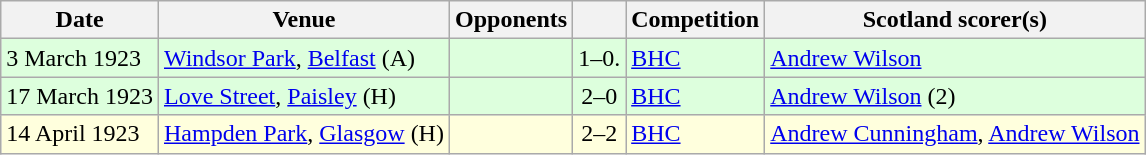<table class="wikitable">
<tr>
<th>Date</th>
<th>Venue</th>
<th>Opponents</th>
<th></th>
<th>Competition</th>
<th>Scotland scorer(s)</th>
</tr>
<tr bgcolor=#ddffdd>
<td>3 March 1923</td>
<td><a href='#'>Windsor Park</a>, <a href='#'>Belfast</a> (A)</td>
<td></td>
<td align=center>1–0.</td>
<td><a href='#'>BHC</a></td>
<td><a href='#'>Andrew Wilson</a></td>
</tr>
<tr bgcolor=#ddffdd>
<td>17 March 1923</td>
<td><a href='#'>Love Street</a>, <a href='#'>Paisley</a> (H)</td>
<td></td>
<td align=center>2–0</td>
<td><a href='#'>BHC</a></td>
<td><a href='#'>Andrew Wilson</a> (2)</td>
</tr>
<tr bgcolor=#ffffdd>
<td>14 April 1923</td>
<td><a href='#'>Hampden Park</a>, <a href='#'>Glasgow</a> (H)</td>
<td></td>
<td align=center>2–2</td>
<td><a href='#'>BHC</a></td>
<td><a href='#'>Andrew Cunningham</a>, <a href='#'>Andrew Wilson</a></td>
</tr>
</table>
